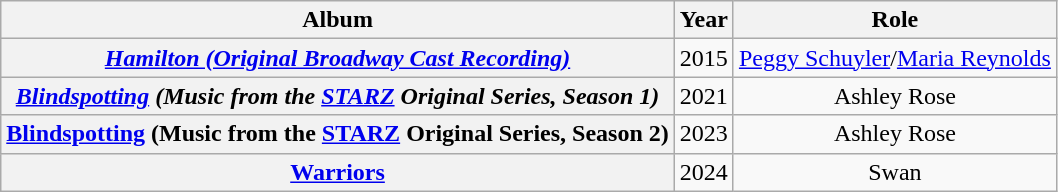<table class="wikitable plainrowheaders" style="text-align:center">
<tr>
<th scope="col">Album</th>
<th scope="col">Year</th>
<th scope="col">Role</th>
</tr>
<tr>
<th scope="row"><em><a href='#'>Hamilton (Original Broadway Cast Recording)</a></em></th>
<td>2015</td>
<td><a href='#'>Peggy Schuyler</a>/<a href='#'>Maria Reynolds</a></td>
</tr>
<tr>
<th scope="row"><em><a href='#'>Blindspotting</a> (Music from the <a href='#'>STARZ</a> Original Series, Season 1)</th>
<td>2021</td>
<td>Ashley Rose</td>
</tr>
<tr>
<th scope="row"></em><a href='#'>Blindspotting</a> (Music from the <a href='#'>STARZ</a> Original Series, Season 2)<em></th>
<td>2023</td>
<td>Ashley Rose</td>
</tr>
<tr>
<th scope="row"></em><a href='#'>Warriors</a><em></th>
<td>2024</td>
<td>Swan</td>
</tr>
</table>
